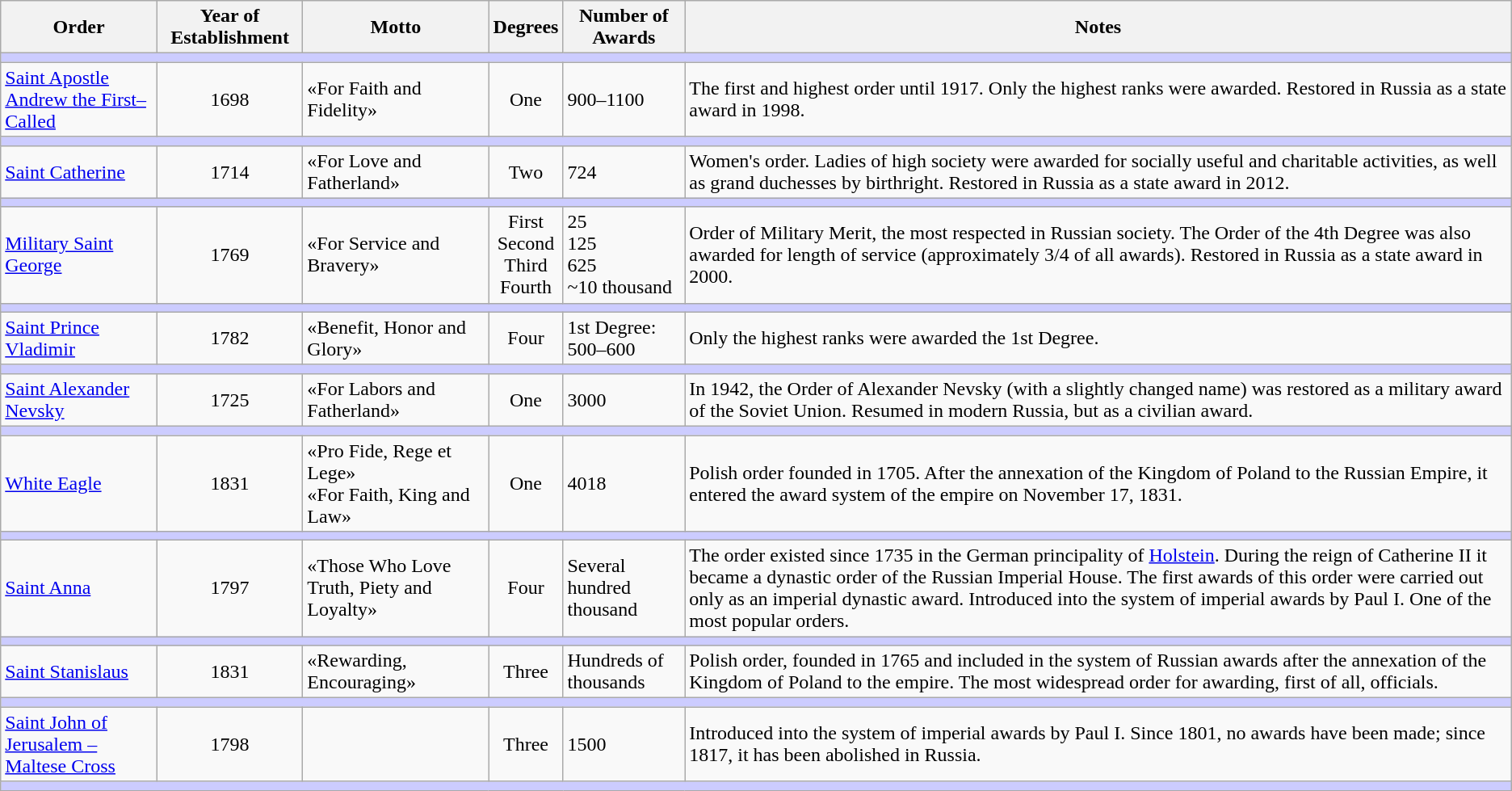<table align="center" class="wikitable">
<tr>
<th>Order</th>
<th>Year of Establishment</th>
<th>Motto</th>
<th>Degrees</th>
<th>Number of Awards</th>
<th>Notes</th>
</tr>
<tr ---- style="background:#CCCCFF; height:2px">
<td colspan="6"></td>
</tr>
<tr ---->
<td><a href='#'>Saint Apostle Andrew the First–Called</a></td>
<td align="center">1698</td>
<td>«For Faith and Fidelity»</td>
<td align="center">One</td>
<td>900–1100</td>
<td>The first and highest order until 1917. Only the highest ranks were awarded. Restored in Russia as a state award in 1998.</td>
</tr>
<tr ---- style="background:#CCCCFF; height:2px">
<td colspan="6"></td>
</tr>
<tr ---->
<td><a href='#'>Saint Catherine</a></td>
<td align="center">1714</td>
<td>«For Love and Fatherland»</td>
<td align="center">Two</td>
<td>724</td>
<td>Women's order. Ladies of high society were awarded for socially useful and charitable activities, as well as grand duchesses by birthright. Restored in Russia as a state award in 2012.</td>
</tr>
<tr ---- style="background:#CCCCFF; height:2px">
<td colspan="6"></td>
</tr>
<tr ---->
<td><a href='#'>Military Saint George</a></td>
<td align="center">1769</td>
<td>«For Service and Bravery»</td>
<td align="center">First<br>Second<br>Third<br>Fourth</td>
<td>25<br>125<br>625<br>~10 thousand</td>
<td>Order of Military Merit, the most respected in Russian society. The Order of the 4th Degree was also awarded for length of service (approximately 3/4 of all awards). Restored in Russia as a state award in 2000.</td>
</tr>
<tr ---- style="background:#CCCCFF; height:2px">
<td colspan="6"></td>
</tr>
<tr ---->
<td><a href='#'>Saint Prince Vladimir</a></td>
<td align="center">1782</td>
<td>«Benefit, Honor and Glory»</td>
<td align="center">Four</td>
<td>1st Degree: 500–600</td>
<td>Only the highest ranks were awarded the 1st Degree.</td>
</tr>
<tr ---- style="background:#CCCCFF; height:2px">
<td colspan="6"></td>
</tr>
<tr ---->
<td><a href='#'>Saint Alexander Nevsky</a></td>
<td align="center">1725</td>
<td>«For Labors and Fatherland»</td>
<td align="center">One</td>
<td>3000</td>
<td>In 1942, the Order of Alexander Nevsky (with a slightly changed name) was restored as a military award of the Soviet Union. Resumed in modern Russia, but as a civilian award.</td>
</tr>
<tr ---- style="background:#CCCCFF; height:2px">
<td colspan="6"></td>
</tr>
<tr ---->
<td><a href='#'>White Eagle</a></td>
<td align="center">1831</td>
<td>«Pro Fide, Rege et Lege»<br>«For Faith, King and Law»</td>
<td align="center">One</td>
<td>4018</td>
<td>Polish order founded in 1705. After the annexation of the Kingdom of Poland to the Russian Empire, it entered the award system of the empire on November 17, 1831.</td>
</tr>
<tr ---- style="background:#CCCCFF; height:2px">
<td colspan="6"></td>
</tr>
<tr ---->
<td><a href='#'>Saint Anna</a></td>
<td align="center">1797</td>
<td>«Those Who Love Truth, Piety and Loyalty»</td>
<td align="center">Four</td>
<td>Several hundred thousand</td>
<td>The order existed since 1735 in the German principality of <a href='#'>Holstein</a>. During the reign of Catherine II it became a dynastic order of the Russian Imperial House. The first awards of this order were carried out only as an imperial dynastic award. Introduced into the system of imperial awards by Paul I. One of the most popular orders.</td>
</tr>
<tr ---- style="background:#CCCCFF; height:2px">
<td colspan="6"></td>
</tr>
<tr ---->
<td><a href='#'>Saint Stanislaus</a></td>
<td align="center">1831</td>
<td>«Rewarding, Encouraging»</td>
<td align="center">Three</td>
<td>Hundreds of thousands</td>
<td>Polish order, founded in 1765 and included in the system of Russian awards after the annexation of the Kingdom of Poland to the empire. The most widespread order for awarding, first of all, officials.</td>
</tr>
<tr ---- style="background:#CCCCFF; height:2px">
<td colspan="6"></td>
</tr>
<tr ---->
<td><a href='#'>Saint John of Jerusalem – Maltese Cross</a></td>
<td align="center">1798</td>
<td></td>
<td align="center">Three</td>
<td>1500</td>
<td>Introduced into the system of imperial awards by Paul I. Since 1801, no awards have been made; since 1817, it has been abolished in Russia.</td>
</tr>
<tr ---- style="background:#CCCCFF; height:2px">
<td colspan="6"></td>
</tr>
</table>
